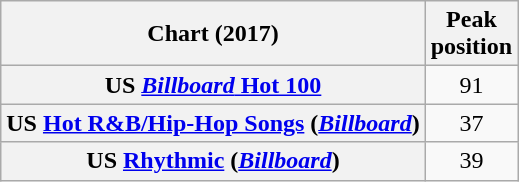<table class="wikitable plainrowheaders sortable" style="text-align:center">
<tr>
<th scope="col">Chart (2017)</th>
<th scope="col">Peak<br> position</th>
</tr>
<tr>
<th scope="row">US <a href='#'><em>Billboard</em> Hot 100</a></th>
<td>91</td>
</tr>
<tr>
<th scope="row">US <a href='#'>Hot R&B/Hip-Hop Songs</a> (<em><a href='#'>Billboard</a></em>)</th>
<td>37</td>
</tr>
<tr>
<th scope="row">US <a href='#'>Rhythmic</a> (<em><a href='#'>Billboard</a></em>)</th>
<td>39</td>
</tr>
</table>
